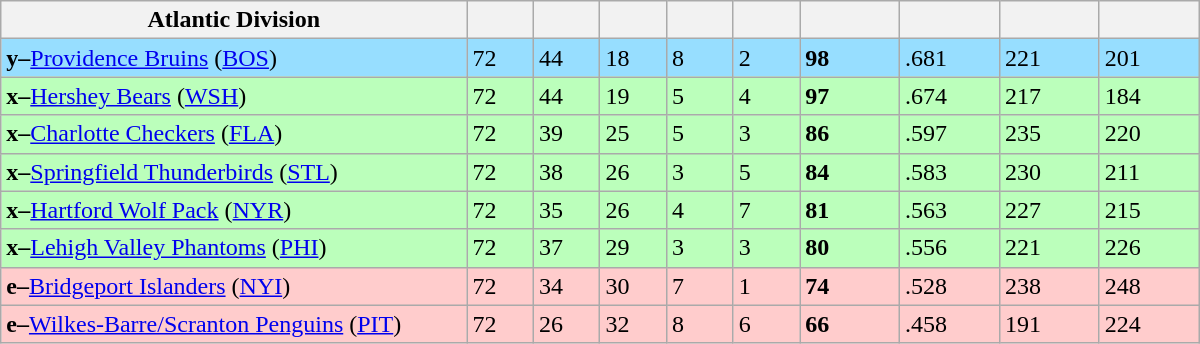<table class="wikitable" style="width:50em">
<tr>
<th width="35%">Atlantic Division</th>
<th width="5%"></th>
<th width="5%"></th>
<th width="5%"></th>
<th width="5%"></th>
<th width="5%"></th>
<th width="7.5%"></th>
<th width="7.5%"></th>
<th width="7.5%"></th>
<th width="7.5%"></th>
</tr>
<tr bgcolor=#97DEFF>
<td><strong>y–</strong><a href='#'>Providence Bruins</a> (<a href='#'>BOS</a>)</td>
<td>72</td>
<td>44</td>
<td>18</td>
<td>8</td>
<td>2</td>
<td><strong>98</strong></td>
<td>.681</td>
<td>221</td>
<td>201</td>
</tr>
<tr bgcolor=#bbffbb>
<td><strong>x–</strong><a href='#'>Hershey Bears</a> (<a href='#'>WSH</a>)</td>
<td>72</td>
<td>44</td>
<td>19</td>
<td>5</td>
<td>4</td>
<td><strong>97</strong></td>
<td>.674</td>
<td>217</td>
<td>184</td>
</tr>
<tr bgcolor=#bbffbb>
<td><strong>x–</strong><a href='#'>Charlotte Checkers</a> (<a href='#'>FLA</a>)</td>
<td>72</td>
<td>39</td>
<td>25</td>
<td>5</td>
<td>3</td>
<td><strong>86</strong></td>
<td>.597</td>
<td>235</td>
<td>220</td>
</tr>
<tr bgcolor=#bbffbb>
<td><strong>x–</strong><a href='#'>Springfield Thunderbirds</a> (<a href='#'>STL</a>)</td>
<td>72</td>
<td>38</td>
<td>26</td>
<td>3</td>
<td>5</td>
<td><strong>84</strong></td>
<td>.583</td>
<td>230</td>
<td>211</td>
</tr>
<tr bgcolor=#bbffbb>
<td><strong>x–</strong><a href='#'>Hartford Wolf Pack</a> (<a href='#'>NYR</a>)</td>
<td>72</td>
<td>35</td>
<td>26</td>
<td>4</td>
<td>7</td>
<td><strong>81</strong></td>
<td>.563</td>
<td>227</td>
<td>215</td>
</tr>
<tr bgcolor=#bbffbb>
<td><strong>x–</strong><a href='#'>Lehigh Valley Phantoms</a> (<a href='#'>PHI</a>)</td>
<td>72</td>
<td>37</td>
<td>29</td>
<td>3</td>
<td>3</td>
<td><strong>80</strong></td>
<td>.556</td>
<td>221</td>
<td>226</td>
</tr>
<tr bgcolor=#ffcccc>
<td><strong>e–</strong><a href='#'>Bridgeport Islanders</a> (<a href='#'>NYI</a>)</td>
<td>72</td>
<td>34</td>
<td>30</td>
<td>7</td>
<td>1</td>
<td><strong>74</strong></td>
<td>.528</td>
<td>238</td>
<td>248</td>
</tr>
<tr bgcolor=#ffcccc>
<td><strong>e–</strong><a href='#'>Wilkes-Barre/Scranton Penguins</a> (<a href='#'>PIT</a>)</td>
<td>72</td>
<td>26</td>
<td>32</td>
<td>8</td>
<td>6</td>
<td><strong>66</strong></td>
<td>.458</td>
<td>191</td>
<td>224</td>
</tr>
</table>
